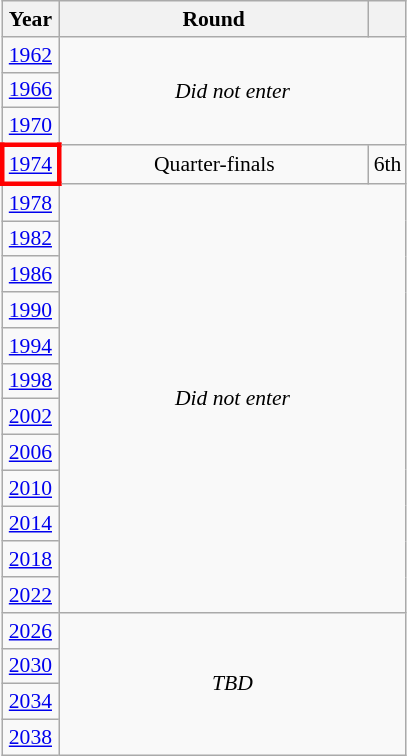<table class="wikitable" style="text-align: center; font-size:90%">
<tr>
<th>Year</th>
<th style="width:200px">Round</th>
<th></th>
</tr>
<tr>
<td><a href='#'>1962</a></td>
<td colspan="2" rowspan="3"><em>Did not enter</em></td>
</tr>
<tr>
<td><a href='#'>1966</a></td>
</tr>
<tr>
<td><a href='#'>1970</a></td>
</tr>
<tr>
<td style="border: 3px solid red"><a href='#'>1974</a></td>
<td>Quarter-finals</td>
<td>6th</td>
</tr>
<tr>
<td><a href='#'>1978</a></td>
<td colspan="2" rowspan="12"><em>Did not enter</em></td>
</tr>
<tr>
<td><a href='#'>1982</a></td>
</tr>
<tr>
<td><a href='#'>1986</a></td>
</tr>
<tr>
<td><a href='#'>1990</a></td>
</tr>
<tr>
<td><a href='#'>1994</a></td>
</tr>
<tr>
<td><a href='#'>1998</a></td>
</tr>
<tr>
<td><a href='#'>2002</a></td>
</tr>
<tr>
<td><a href='#'>2006</a></td>
</tr>
<tr>
<td><a href='#'>2010</a></td>
</tr>
<tr>
<td><a href='#'>2014</a></td>
</tr>
<tr>
<td><a href='#'>2018</a></td>
</tr>
<tr>
<td><a href='#'>2022</a></td>
</tr>
<tr>
<td><a href='#'>2026</a></td>
<td colspan="2" rowspan="4"><em>TBD</em></td>
</tr>
<tr>
<td><a href='#'>2030</a></td>
</tr>
<tr>
<td><a href='#'>2034</a></td>
</tr>
<tr>
<td><a href='#'>2038</a></td>
</tr>
</table>
